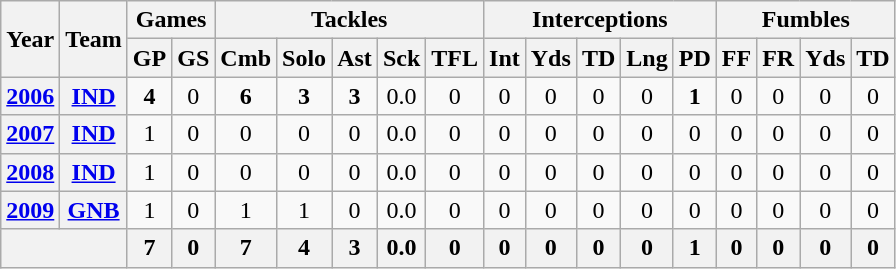<table class="wikitable" style="text-align:center">
<tr>
<th rowspan="2">Year</th>
<th rowspan="2">Team</th>
<th colspan="2">Games</th>
<th colspan="5">Tackles</th>
<th colspan="5">Interceptions</th>
<th colspan="4">Fumbles</th>
</tr>
<tr>
<th>GP</th>
<th>GS</th>
<th>Cmb</th>
<th>Solo</th>
<th>Ast</th>
<th>Sck</th>
<th>TFL</th>
<th>Int</th>
<th>Yds</th>
<th>TD</th>
<th>Lng</th>
<th>PD</th>
<th>FF</th>
<th>FR</th>
<th>Yds</th>
<th>TD</th>
</tr>
<tr>
<th><a href='#'>2006</a></th>
<th><a href='#'>IND</a></th>
<td><strong>4</strong></td>
<td>0</td>
<td><strong>6</strong></td>
<td><strong>3</strong></td>
<td><strong>3</strong></td>
<td>0.0</td>
<td>0</td>
<td>0</td>
<td>0</td>
<td>0</td>
<td>0</td>
<td><strong>1</strong></td>
<td>0</td>
<td>0</td>
<td>0</td>
<td>0</td>
</tr>
<tr>
<th><a href='#'>2007</a></th>
<th><a href='#'>IND</a></th>
<td>1</td>
<td>0</td>
<td>0</td>
<td>0</td>
<td>0</td>
<td>0.0</td>
<td>0</td>
<td>0</td>
<td>0</td>
<td>0</td>
<td>0</td>
<td>0</td>
<td>0</td>
<td>0</td>
<td>0</td>
<td>0</td>
</tr>
<tr>
<th><a href='#'>2008</a></th>
<th><a href='#'>IND</a></th>
<td>1</td>
<td>0</td>
<td>0</td>
<td>0</td>
<td>0</td>
<td>0.0</td>
<td>0</td>
<td>0</td>
<td>0</td>
<td>0</td>
<td>0</td>
<td>0</td>
<td>0</td>
<td>0</td>
<td>0</td>
<td>0</td>
</tr>
<tr>
<th><a href='#'>2009</a></th>
<th><a href='#'>GNB</a></th>
<td>1</td>
<td>0</td>
<td>1</td>
<td>1</td>
<td>0</td>
<td>0.0</td>
<td>0</td>
<td>0</td>
<td>0</td>
<td>0</td>
<td>0</td>
<td>0</td>
<td>0</td>
<td>0</td>
<td>0</td>
<td>0</td>
</tr>
<tr>
<th colspan="2"></th>
<th>7</th>
<th>0</th>
<th>7</th>
<th>4</th>
<th>3</th>
<th>0.0</th>
<th>0</th>
<th>0</th>
<th>0</th>
<th>0</th>
<th>0</th>
<th>1</th>
<th>0</th>
<th>0</th>
<th>0</th>
<th>0</th>
</tr>
</table>
